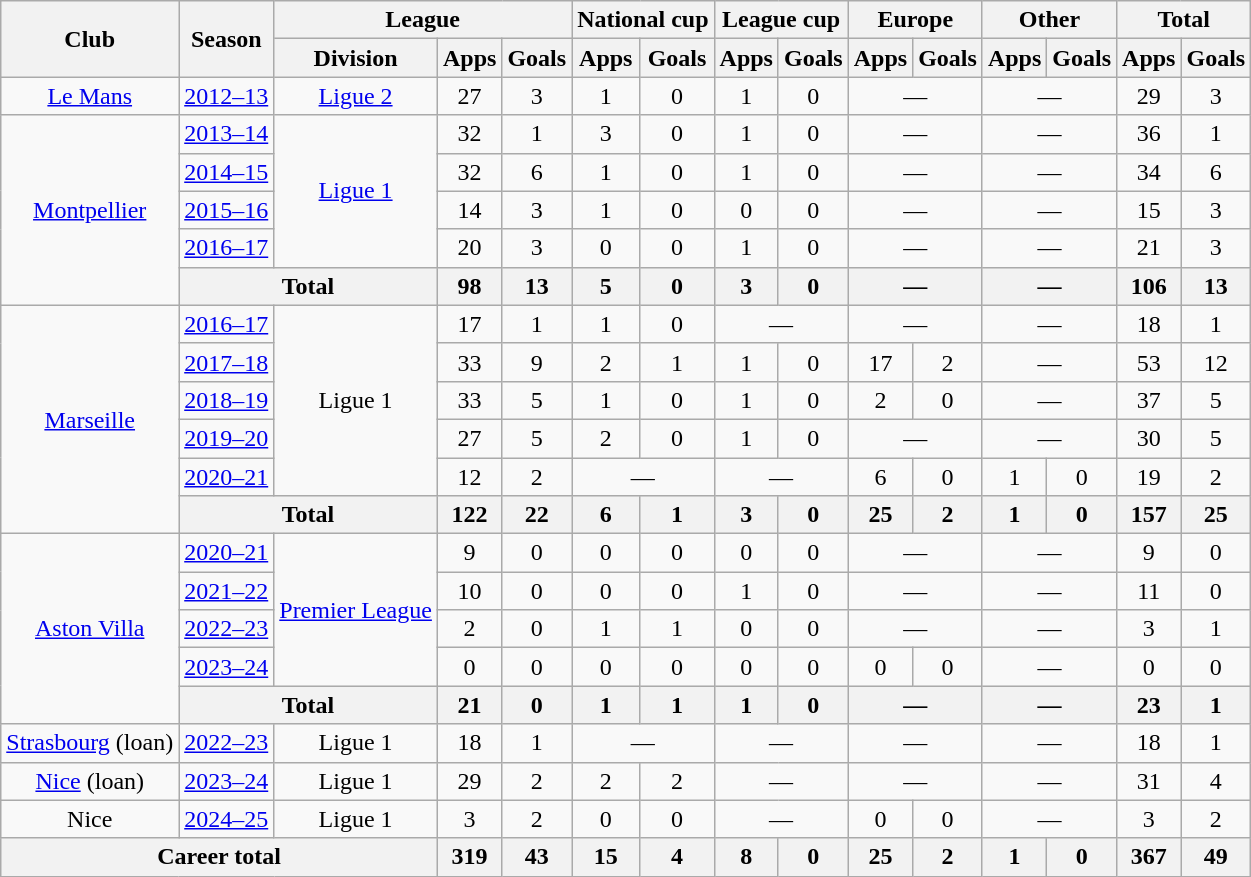<table class="wikitable" style="text-align:center">
<tr>
<th rowspan="2">Club</th>
<th rowspan="2">Season</th>
<th colspan="3">League</th>
<th colspan="2">National cup</th>
<th colspan="2">League cup</th>
<th colspan="2">Europe</th>
<th colspan="2">Other</th>
<th colspan="2">Total</th>
</tr>
<tr>
<th>Division</th>
<th>Apps</th>
<th>Goals</th>
<th>Apps</th>
<th>Goals</th>
<th>Apps</th>
<th>Goals</th>
<th>Apps</th>
<th>Goals</th>
<th>Apps</th>
<th>Goals</th>
<th>Apps</th>
<th>Goals</th>
</tr>
<tr>
<td><a href='#'>Le Mans</a></td>
<td><a href='#'>2012–13</a></td>
<td><a href='#'>Ligue 2</a></td>
<td>27</td>
<td>3</td>
<td>1</td>
<td>0</td>
<td>1</td>
<td>0</td>
<td colspan="2">—</td>
<td colspan="2">—</td>
<td>29</td>
<td>3</td>
</tr>
<tr>
<td rowspan="5"><a href='#'>Montpellier</a></td>
<td><a href='#'>2013–14</a></td>
<td rowspan="4"><a href='#'>Ligue 1</a></td>
<td>32</td>
<td>1</td>
<td>3</td>
<td>0</td>
<td>1</td>
<td>0</td>
<td colspan="2">—</td>
<td colspan="2">—</td>
<td>36</td>
<td>1</td>
</tr>
<tr>
<td><a href='#'>2014–15</a></td>
<td>32</td>
<td>6</td>
<td>1</td>
<td>0</td>
<td>1</td>
<td>0</td>
<td colspan="2">—</td>
<td colspan="2">—</td>
<td>34</td>
<td>6</td>
</tr>
<tr>
<td><a href='#'>2015–16</a></td>
<td>14</td>
<td>3</td>
<td>1</td>
<td>0</td>
<td>0</td>
<td>0</td>
<td colspan="2">—</td>
<td colspan="2">—</td>
<td>15</td>
<td>3</td>
</tr>
<tr>
<td><a href='#'>2016–17</a></td>
<td>20</td>
<td>3</td>
<td>0</td>
<td>0</td>
<td>1</td>
<td>0</td>
<td colspan="2">—</td>
<td colspan="2">—</td>
<td>21</td>
<td>3</td>
</tr>
<tr>
<th colspan="2">Total</th>
<th>98</th>
<th>13</th>
<th>5</th>
<th>0</th>
<th>3</th>
<th>0</th>
<th colspan="2">—</th>
<th colspan="2">—</th>
<th>106</th>
<th>13</th>
</tr>
<tr>
<td rowspan="6"><a href='#'>Marseille</a></td>
<td><a href='#'>2016–17</a></td>
<td rowspan="5">Ligue 1</td>
<td>17</td>
<td>1</td>
<td>1</td>
<td>0</td>
<td colspan="2">—</td>
<td colspan="2">—</td>
<td colspan="2">—</td>
<td>18</td>
<td>1</td>
</tr>
<tr>
<td><a href='#'>2017–18</a></td>
<td>33</td>
<td>9</td>
<td>2</td>
<td>1</td>
<td>1</td>
<td>0</td>
<td>17</td>
<td>2</td>
<td colspan="2">—</td>
<td>53</td>
<td>12</td>
</tr>
<tr>
<td><a href='#'>2018–19</a></td>
<td>33</td>
<td>5</td>
<td>1</td>
<td>0</td>
<td>1</td>
<td>0</td>
<td>2</td>
<td>0</td>
<td colspan="2">—</td>
<td>37</td>
<td>5</td>
</tr>
<tr>
<td><a href='#'>2019–20</a></td>
<td>27</td>
<td>5</td>
<td>2</td>
<td>0</td>
<td>1</td>
<td>0</td>
<td colspan="2">—</td>
<td colspan="2">—</td>
<td>30</td>
<td>5</td>
</tr>
<tr>
<td><a href='#'>2020–21</a></td>
<td>12</td>
<td>2</td>
<td colspan="2">—</td>
<td colspan="2">—</td>
<td>6</td>
<td>0</td>
<td>1</td>
<td>0</td>
<td>19</td>
<td>2</td>
</tr>
<tr>
<th colspan="2">Total</th>
<th>122</th>
<th>22</th>
<th>6</th>
<th>1</th>
<th>3</th>
<th>0</th>
<th>25</th>
<th>2</th>
<th>1</th>
<th>0</th>
<th>157</th>
<th>25</th>
</tr>
<tr>
<td rowspan="5"><a href='#'>Aston Villa</a></td>
<td><a href='#'>2020–21</a></td>
<td rowspan="4"><a href='#'>Premier League</a></td>
<td>9</td>
<td>0</td>
<td>0</td>
<td>0</td>
<td>0</td>
<td>0</td>
<td colspan="2">—</td>
<td colspan="2">—</td>
<td>9</td>
<td>0</td>
</tr>
<tr>
<td><a href='#'>2021–22</a></td>
<td>10</td>
<td>0</td>
<td>0</td>
<td>0</td>
<td>1</td>
<td>0</td>
<td colspan="2">—</td>
<td colspan="2">—</td>
<td>11</td>
<td>0</td>
</tr>
<tr>
<td><a href='#'>2022–23</a></td>
<td>2</td>
<td>0</td>
<td>1</td>
<td>1</td>
<td>0</td>
<td>0</td>
<td colspan="2">—</td>
<td colspan="2">—</td>
<td>3</td>
<td>1</td>
</tr>
<tr>
<td><a href='#'>2023–24</a></td>
<td>0</td>
<td>0</td>
<td>0</td>
<td>0</td>
<td>0</td>
<td>0</td>
<td>0</td>
<td>0</td>
<td colspan="2">—</td>
<td>0</td>
<td>0</td>
</tr>
<tr>
<th colspan="2">Total</th>
<th>21</th>
<th>0</th>
<th>1</th>
<th>1</th>
<th>1</th>
<th>0</th>
<th colspan="2">—</th>
<th colspan="2">—</th>
<th>23</th>
<th>1</th>
</tr>
<tr>
<td><a href='#'>Strasbourg</a> (loan)</td>
<td><a href='#'>2022–23</a></td>
<td>Ligue 1</td>
<td>18</td>
<td>1</td>
<td colspan="2">—</td>
<td colspan="2">—</td>
<td colspan="2">—</td>
<td colspan="2">—</td>
<td>18</td>
<td>1</td>
</tr>
<tr>
<td><a href='#'>Nice</a> (loan)</td>
<td><a href='#'>2023–24</a></td>
<td>Ligue 1</td>
<td>29</td>
<td>2</td>
<td>2</td>
<td>2</td>
<td colspan="2">—</td>
<td colspan="2">—</td>
<td colspan="2">—</td>
<td>31</td>
<td>4</td>
</tr>
<tr>
<td>Nice</td>
<td><a href='#'>2024–25</a></td>
<td>Ligue 1</td>
<td>3</td>
<td>2</td>
<td>0</td>
<td>0</td>
<td colspan="2">—</td>
<td>0</td>
<td>0</td>
<td colspan="2">—</td>
<td>3</td>
<td>2</td>
</tr>
<tr>
<th colspan="3">Career total</th>
<th>319</th>
<th>43</th>
<th>15</th>
<th>4</th>
<th>8</th>
<th>0</th>
<th>25</th>
<th>2</th>
<th>1</th>
<th>0</th>
<th>367</th>
<th>49</th>
</tr>
</table>
